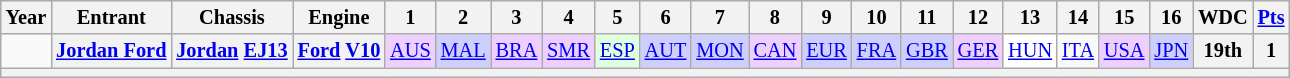<table class="wikitable" style="text-align:center; font-size:85%">
<tr>
<th>Year</th>
<th>Entrant</th>
<th>Chassis</th>
<th>Engine</th>
<th>1</th>
<th>2</th>
<th>3</th>
<th>4</th>
<th>5</th>
<th>6</th>
<th>7</th>
<th>8</th>
<th>9</th>
<th>10</th>
<th>11</th>
<th>12</th>
<th>13</th>
<th>14</th>
<th>15</th>
<th>16</th>
<th>WDC</th>
<th><a href='#'>Pts</a></th>
</tr>
<tr>
<td></td>
<th nowrap><a href='#'>Jordan Ford</a></th>
<th nowrap><a href='#'>Jordan</a> <a href='#'>EJ13</a></th>
<th nowrap><a href='#'>Ford</a> <a href='#'>V10</a></th>
<td style="background:#EFCFFF;"><a href='#'>AUS</a><br></td>
<td style="background:#CFCFFF;"><a href='#'>MAL</a><br></td>
<td style="background:#EFCFFF;"><a href='#'>BRA</a><br></td>
<td style="background:#EFCFFF;"><a href='#'>SMR</a><br></td>
<td style="background:#DFFFDF;"><a href='#'>ESP</a><br></td>
<td style="background:#CFCFFF;"><a href='#'>AUT</a><br></td>
<td style="background:#CFCFFF;"><a href='#'>MON</a><br></td>
<td style="background:#EFCFFF;"><a href='#'>CAN</a><br></td>
<td style="background:#CFCFFF;"><a href='#'>EUR</a><br></td>
<td style="background:#CFCFFF;"><a href='#'>FRA</a><br></td>
<td style="background:#CFCFFF;"><a href='#'>GBR</a><br></td>
<td style="background:#EFCFFF;"><a href='#'>GER</a><br></td>
<td style="background:#FFFFFF;"><a href='#'>HUN</a><br></td>
<td><a href='#'>ITA</a></td>
<td style="background:#EFCFFF;"><a href='#'>USA</a><br></td>
<td style="background:#CFCFFF;"><a href='#'>JPN</a><br></td>
<th>19th</th>
<th>1</th>
</tr>
<tr>
<th colspan="22"></th>
</tr>
</table>
